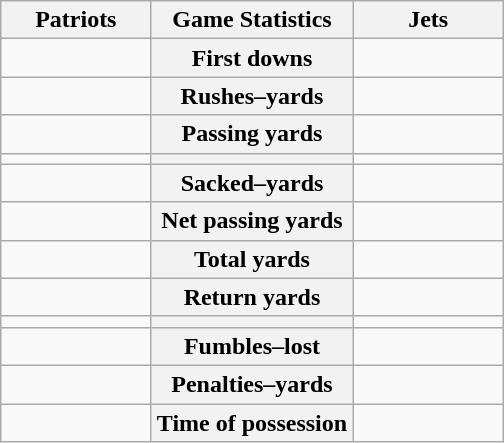<table class="wikitable" style="margin: 1em auto 1em auto">
<tr>
<th style="width:30%;">Patriots</th>
<th style="width:40%;">Game Statistics</th>
<th style="width:30%;">Jets</th>
</tr>
<tr>
<td style="text-align:right;"></td>
<th>First downs</th>
<td></td>
</tr>
<tr>
<td style="text-align:right;"></td>
<th>Rushes–yards</th>
<td></td>
</tr>
<tr>
<td style="text-align:right;"></td>
<th>Passing yards</th>
<td></td>
</tr>
<tr>
<td style="text-align:right;"></td>
<th></th>
<td></td>
</tr>
<tr>
<td style="text-align:right;"></td>
<th>Sacked–yards</th>
<td></td>
</tr>
<tr>
<td style="text-align:right;"></td>
<th>Net passing yards</th>
<td></td>
</tr>
<tr>
<td style="text-align:right;"></td>
<th>Total yards</th>
<td></td>
</tr>
<tr>
<td style="text-align:right;"></td>
<th>Return yards</th>
<td></td>
</tr>
<tr>
<td style="text-align:right;"></td>
<th></th>
<td></td>
</tr>
<tr>
<td style="text-align:right;"></td>
<th>Fumbles–lost</th>
<td></td>
</tr>
<tr>
<td style="text-align:right;"></td>
<th>Penalties–yards</th>
<td></td>
</tr>
<tr>
<td style="text-align:right;"></td>
<th>Time of possession</th>
<td></td>
</tr>
</table>
